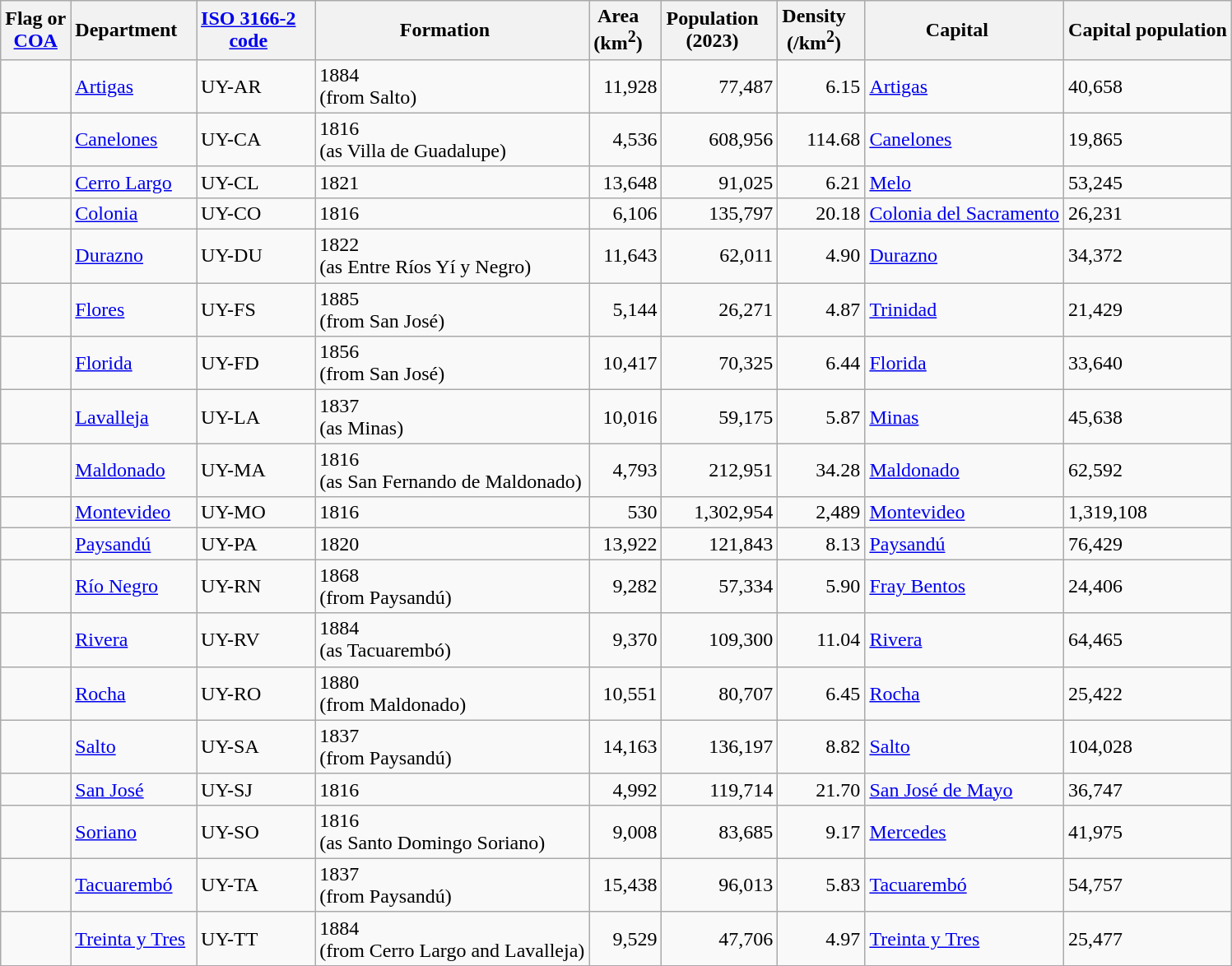<table class="wikitable sortable">
<tr>
<th class="unsortable">Flag or<br><a href='#'>COA</a></th>
<th style="padding-right:15px;">Department</th>
<th style="padding-right:15px;"><a href='#'>ISO 3166-2<br>code</a></th>
<th style="padding-right:15px;">Formation</th>
<th style="padding-right:15px;">Area<br>(km<sup>2</sup>)</th>
<th style="padding-right:15px;">Population<br>(2023)</th>
<th style="padding-right:15px;">Density<br>(/km<sup>2</sup>)</th>
<th style="padding-right:15px;">Capital</th>
<th>Capital population</th>
</tr>
<tr>
<td></td>
<td><a href='#'>Artigas</a></td>
<td>UY-AR</td>
<td>1884<br>(from Salto)</td>
<td align="right">11,928</td>
<td align="right">77,487</td>
<td align="right">6.15</td>
<td><a href='#'>Artigas</a></td>
<td>40,658</td>
</tr>
<tr>
<td></td>
<td><a href='#'>Canelones</a></td>
<td>UY-CA</td>
<td>1816<br>(as Villa de Guadalupe)</td>
<td align="right">4,536</td>
<td align="right">608,956</td>
<td align="right">114.68</td>
<td><a href='#'>Canelones</a></td>
<td>19,865</td>
</tr>
<tr>
<td></td>
<td><a href='#'>Cerro Largo</a></td>
<td>UY-CL</td>
<td>1821</td>
<td align="right">13,648</td>
<td align="right">91,025</td>
<td align="right">6.21</td>
<td><a href='#'>Melo</a></td>
<td>53,245</td>
</tr>
<tr>
<td></td>
<td><a href='#'>Colonia</a></td>
<td>UY-CO</td>
<td>1816</td>
<td align="right">6,106</td>
<td align="right">135,797</td>
<td align="right">20.18</td>
<td><a href='#'>Colonia del Sacramento</a></td>
<td>26,231</td>
</tr>
<tr>
<td></td>
<td><a href='#'>Durazno</a></td>
<td>UY-DU</td>
<td>1822<br>(as Entre Ríos Yí y Negro)</td>
<td align="right">11,643</td>
<td align="right">62,011</td>
<td align="right">4.90</td>
<td><a href='#'>Durazno</a></td>
<td>34,372</td>
</tr>
<tr>
<td></td>
<td><a href='#'>Flores</a></td>
<td>UY-FS</td>
<td>1885<br>(from San José)</td>
<td align="right">5,144</td>
<td align="right">26,271</td>
<td align="right">4.87</td>
<td><a href='#'>Trinidad</a></td>
<td>21,429</td>
</tr>
<tr>
<td></td>
<td><a href='#'>Florida</a></td>
<td>UY-FD</td>
<td>1856<br>(from San José)</td>
<td align="right">10,417</td>
<td align="right">70,325</td>
<td align="right">6.44</td>
<td><a href='#'>Florida</a></td>
<td>33,640</td>
</tr>
<tr>
<td></td>
<td><a href='#'>Lavalleja</a></td>
<td>UY-LA</td>
<td>1837<br>(as Minas)</td>
<td align="right">10,016</td>
<td align="right">59,175</td>
<td align="right">5.87</td>
<td><a href='#'>Minas</a></td>
<td>45,638</td>
</tr>
<tr>
<td></td>
<td><a href='#'>Maldonado</a></td>
<td>UY-MA</td>
<td>1816<br>(as San Fernando de Maldonado)</td>
<td align="right">4,793</td>
<td align="right">212,951</td>
<td align="right">34.28</td>
<td><a href='#'>Maldonado</a></td>
<td>62,592</td>
</tr>
<tr>
<td></td>
<td><a href='#'>Montevideo</a></td>
<td>UY-MO</td>
<td>1816</td>
<td align="right">530</td>
<td align="right">1,302,954</td>
<td align="right">2,489</td>
<td><a href='#'>Montevideo</a></td>
<td>1,319,108</td>
</tr>
<tr>
<td></td>
<td><a href='#'>Paysandú</a></td>
<td>UY-PA</td>
<td>1820</td>
<td align="right">13,922</td>
<td align="right">121,843</td>
<td align="right">8.13</td>
<td><a href='#'>Paysandú</a></td>
<td>76,429</td>
</tr>
<tr>
<td></td>
<td><a href='#'>Río Negro</a></td>
<td>UY-RN</td>
<td>1868<br>(from Paysandú)</td>
<td align="right">9,282</td>
<td align="right">57,334</td>
<td align="right">5.90</td>
<td><a href='#'>Fray Bentos</a></td>
<td>24,406</td>
</tr>
<tr>
<td></td>
<td><a href='#'>Rivera</a></td>
<td>UY-RV</td>
<td>1884<br>(as Tacuarembó)</td>
<td align="right">9,370</td>
<td align="right">109,300</td>
<td align="right">11.04</td>
<td><a href='#'>Rivera</a></td>
<td>64,465</td>
</tr>
<tr>
<td></td>
<td><a href='#'>Rocha</a></td>
<td>UY-RO</td>
<td>1880<br>(from Maldonado)</td>
<td align="right">10,551</td>
<td align="right">80,707</td>
<td align="right">6.45</td>
<td><a href='#'>Rocha</a></td>
<td>25,422</td>
</tr>
<tr>
<td></td>
<td><a href='#'>Salto</a></td>
<td>UY-SA</td>
<td>1837<br>(from Paysandú)</td>
<td align="right">14,163</td>
<td align="right">136,197</td>
<td align="right">8.82</td>
<td><a href='#'>Salto</a></td>
<td>104,028</td>
</tr>
<tr>
<td></td>
<td><a href='#'>San José</a></td>
<td>UY-SJ</td>
<td>1816</td>
<td align="right">4,992</td>
<td align="right">119,714</td>
<td align="right">21.70</td>
<td><a href='#'>San José de Mayo</a></td>
<td>36,747</td>
</tr>
<tr>
<td></td>
<td><a href='#'>Soriano</a></td>
<td>UY-SO</td>
<td>1816<br>(as Santo Domingo Soriano)</td>
<td align="right">9,008</td>
<td align="right">83,685</td>
<td align="right">9.17</td>
<td><a href='#'>Mercedes</a></td>
<td>41,975</td>
</tr>
<tr>
<td></td>
<td><a href='#'>Tacuarembó</a></td>
<td>UY-TA</td>
<td>1837<br>(from Paysandú)</td>
<td align="right">15,438</td>
<td align="right">96,013</td>
<td align="right">5.83</td>
<td><a href='#'>Tacuarembó</a></td>
<td>54,757</td>
</tr>
<tr>
<td></td>
<td><a href='#'>Treinta y Tres</a></td>
<td>UY-TT</td>
<td>1884<br>(from Cerro Largo and Lavalleja)</td>
<td align="right">9,529</td>
<td align="right">47,706</td>
<td align="right">4.97</td>
<td><a href='#'>Treinta y Tres</a></td>
<td>25,477</td>
</tr>
</table>
